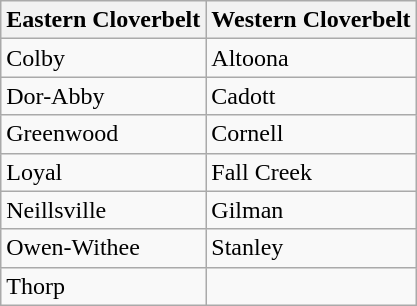<table class="wikitable">
<tr>
<th>Eastern Cloverbelt</th>
<th>Western Cloverbelt</th>
</tr>
<tr>
<td>Colby</td>
<td>Altoona</td>
</tr>
<tr>
<td>Dor-Abby</td>
<td>Cadott</td>
</tr>
<tr>
<td>Greenwood</td>
<td>Cornell</td>
</tr>
<tr>
<td>Loyal</td>
<td>Fall Creek</td>
</tr>
<tr>
<td>Neillsville</td>
<td>Gilman</td>
</tr>
<tr>
<td>Owen-Withee</td>
<td>Stanley</td>
</tr>
<tr>
<td>Thorp</td>
<td></td>
</tr>
</table>
